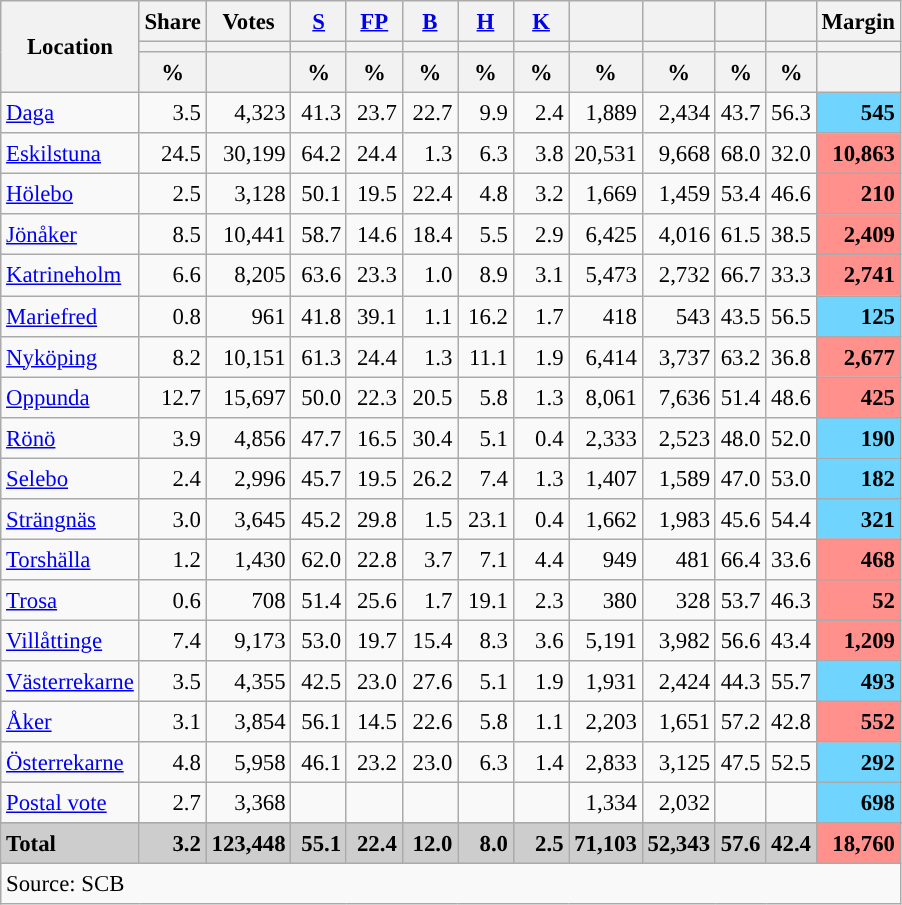<table class="wikitable sortable" style="text-align:right; font-size:95%; line-height:20px;">
<tr>
<th rowspan="3">Location</th>
<th>Share</th>
<th>Votes</th>
<th width="30px" class="unsortable"><a href='#'>S</a></th>
<th width="30px" class="unsortable"><a href='#'>FP</a></th>
<th width="30px" class="unsortable"><a href='#'>B</a></th>
<th width="30px" class="unsortable"><a href='#'>H</a></th>
<th width="30px" class="unsortable"><a href='#'>K</a></th>
<th></th>
<th></th>
<th></th>
<th></th>
<th>Margin</th>
</tr>
<tr>
<th></th>
<th></th>
<th style="background:"></th>
<th style="background:"></th>
<th style="background:"></th>
<th style="background:"></th>
<th style="background:"></th>
<th style="background:"></th>
<th style="background:"></th>
<th style="background:"></th>
<th style="background:"></th>
<th></th>
</tr>
<tr>
<th data-sort-type="number">%</th>
<th></th>
<th data-sort-type="number">%</th>
<th data-sort-type="number">%</th>
<th data-sort-type="number">%</th>
<th data-sort-type="number">%</th>
<th data-sort-type="number">%</th>
<th data-sort-type="number">%</th>
<th data-sort-type="number">%</th>
<th data-sort-type="number">%</th>
<th data-sort-type="number">%</th>
<th data-sort-type="number"></th>
</tr>
<tr>
<td align=left><a href='#'>Daga</a></td>
<td>3.5</td>
<td>4,323</td>
<td>41.3</td>
<td>23.7</td>
<td>22.7</td>
<td>9.9</td>
<td>2.4</td>
<td>1,889</td>
<td>2,434</td>
<td>43.7</td>
<td>56.3</td>
<td bgcolor=#6fd5fe><strong>545</strong></td>
</tr>
<tr>
<td align=left><a href='#'>Eskilstuna</a></td>
<td>24.5</td>
<td>30,199</td>
<td>64.2</td>
<td>24.4</td>
<td>1.3</td>
<td>6.3</td>
<td>3.8</td>
<td>20,531</td>
<td>9,668</td>
<td>68.0</td>
<td>32.0</td>
<td bgcolor=#ff908c><strong>10,863</strong></td>
</tr>
<tr>
<td align=left><a href='#'>Hölebo</a></td>
<td>2.5</td>
<td>3,128</td>
<td>50.1</td>
<td>19.5</td>
<td>22.4</td>
<td>4.8</td>
<td>3.2</td>
<td>1,669</td>
<td>1,459</td>
<td>53.4</td>
<td>46.6</td>
<td bgcolor=#ff908c><strong>210</strong></td>
</tr>
<tr>
<td align=left><a href='#'>Jönåker</a></td>
<td>8.5</td>
<td>10,441</td>
<td>58.7</td>
<td>14.6</td>
<td>18.4</td>
<td>5.5</td>
<td>2.9</td>
<td>6,425</td>
<td>4,016</td>
<td>61.5</td>
<td>38.5</td>
<td bgcolor=#ff908c><strong>2,409</strong></td>
</tr>
<tr>
<td align=left><a href='#'>Katrineholm</a></td>
<td>6.6</td>
<td>8,205</td>
<td>63.6</td>
<td>23.3</td>
<td>1.0</td>
<td>8.9</td>
<td>3.1</td>
<td>5,473</td>
<td>2,732</td>
<td>66.7</td>
<td>33.3</td>
<td bgcolor=#ff908c><strong>2,741</strong></td>
</tr>
<tr>
<td align=left><a href='#'>Mariefred</a></td>
<td>0.8</td>
<td>961</td>
<td>41.8</td>
<td>39.1</td>
<td>1.1</td>
<td>16.2</td>
<td>1.7</td>
<td>418</td>
<td>543</td>
<td>43.5</td>
<td>56.5</td>
<td bgcolor=#6fd5fe><strong>125</strong></td>
</tr>
<tr>
<td align=left><a href='#'>Nyköping</a></td>
<td>8.2</td>
<td>10,151</td>
<td>61.3</td>
<td>24.4</td>
<td>1.3</td>
<td>11.1</td>
<td>1.9</td>
<td>6,414</td>
<td>3,737</td>
<td>63.2</td>
<td>36.8</td>
<td bgcolor=#ff908c><strong>2,677</strong></td>
</tr>
<tr>
<td align=left><a href='#'>Oppunda</a></td>
<td>12.7</td>
<td>15,697</td>
<td>50.0</td>
<td>22.3</td>
<td>20.5</td>
<td>5.8</td>
<td>1.3</td>
<td>8,061</td>
<td>7,636</td>
<td>51.4</td>
<td>48.6</td>
<td bgcolor=#ff908c><strong>425</strong></td>
</tr>
<tr>
<td align=left><a href='#'>Rönö</a></td>
<td>3.9</td>
<td>4,856</td>
<td>47.7</td>
<td>16.5</td>
<td>30.4</td>
<td>5.1</td>
<td>0.4</td>
<td>2,333</td>
<td>2,523</td>
<td>48.0</td>
<td>52.0</td>
<td bgcolor=#6fd5fe><strong>190</strong></td>
</tr>
<tr>
<td align=left><a href='#'>Selebo</a></td>
<td>2.4</td>
<td>2,996</td>
<td>45.7</td>
<td>19.5</td>
<td>26.2</td>
<td>7.4</td>
<td>1.3</td>
<td>1,407</td>
<td>1,589</td>
<td>47.0</td>
<td>53.0</td>
<td bgcolor=#6fd5fe><strong>182</strong></td>
</tr>
<tr>
<td align=left><a href='#'>Strängnäs</a></td>
<td>3.0</td>
<td>3,645</td>
<td>45.2</td>
<td>29.8</td>
<td>1.5</td>
<td>23.1</td>
<td>0.4</td>
<td>1,662</td>
<td>1,983</td>
<td>45.6</td>
<td>54.4</td>
<td bgcolor=#6fd5fe><strong>321</strong></td>
</tr>
<tr>
<td align=left><a href='#'>Torshälla</a></td>
<td>1.2</td>
<td>1,430</td>
<td>62.0</td>
<td>22.8</td>
<td>3.7</td>
<td>7.1</td>
<td>4.4</td>
<td>949</td>
<td>481</td>
<td>66.4</td>
<td>33.6</td>
<td bgcolor=#ff908c><strong>468</strong></td>
</tr>
<tr>
<td align=left><a href='#'>Trosa</a></td>
<td>0.6</td>
<td>708</td>
<td>51.4</td>
<td>25.6</td>
<td>1.7</td>
<td>19.1</td>
<td>2.3</td>
<td>380</td>
<td>328</td>
<td>53.7</td>
<td>46.3</td>
<td bgcolor=#ff908c><strong>52</strong></td>
</tr>
<tr>
<td align=left><a href='#'>Villåttinge</a></td>
<td>7.4</td>
<td>9,173</td>
<td>53.0</td>
<td>19.7</td>
<td>15.4</td>
<td>8.3</td>
<td>3.6</td>
<td>5,191</td>
<td>3,982</td>
<td>56.6</td>
<td>43.4</td>
<td bgcolor=#ff908c><strong>1,209</strong></td>
</tr>
<tr>
<td align=left><a href='#'>Västerrekarne</a></td>
<td>3.5</td>
<td>4,355</td>
<td>42.5</td>
<td>23.0</td>
<td>27.6</td>
<td>5.1</td>
<td>1.9</td>
<td>1,931</td>
<td>2,424</td>
<td>44.3</td>
<td>55.7</td>
<td bgcolor=#6fd5fe><strong>493</strong></td>
</tr>
<tr>
<td align=left><a href='#'>Åker</a></td>
<td>3.1</td>
<td>3,854</td>
<td>56.1</td>
<td>14.5</td>
<td>22.6</td>
<td>5.8</td>
<td>1.1</td>
<td>2,203</td>
<td>1,651</td>
<td>57.2</td>
<td>42.8</td>
<td bgcolor=#ff908c><strong>552</strong></td>
</tr>
<tr>
<td align=left><a href='#'>Österrekarne</a></td>
<td>4.8</td>
<td>5,958</td>
<td>46.1</td>
<td>23.2</td>
<td>23.0</td>
<td>6.3</td>
<td>1.4</td>
<td>2,833</td>
<td>3,125</td>
<td>47.5</td>
<td>52.5</td>
<td bgcolor=#6fd5fe><strong>292</strong></td>
</tr>
<tr>
<td align=left><a href='#'>Postal vote</a></td>
<td>2.7</td>
<td>3,368</td>
<td></td>
<td></td>
<td></td>
<td></td>
<td></td>
<td>1,334</td>
<td>2,032</td>
<td></td>
<td></td>
<td bgcolor=#6fd5fe><strong>698</strong></td>
</tr>
<tr>
</tr>
<tr style="background:#CDCDCD;">
<td align=left><strong>Total</strong></td>
<td><strong>3.2</strong></td>
<td><strong>123,448</strong></td>
<td><strong>55.1</strong></td>
<td><strong>22.4</strong></td>
<td><strong>12.0</strong></td>
<td><strong>8.0</strong></td>
<td><strong>2.5</strong></td>
<td><strong>71,103</strong></td>
<td><strong>52,343</strong></td>
<td><strong>57.6</strong></td>
<td><strong>42.4</strong></td>
<td bgcolor=#ff908c><strong>18,760</strong></td>
</tr>
<tr>
<td align=left colspan=13>Source: SCB </td>
</tr>
</table>
